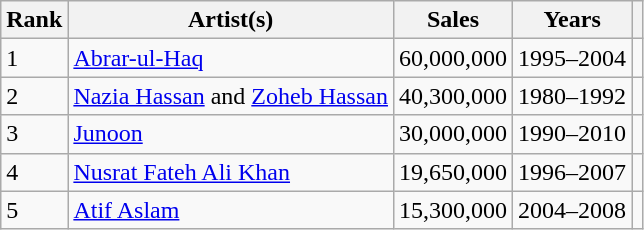<table class="wikitable sortable">
<tr>
<th scope="col">Rank</th>
<th scope="col">Artist(s)</th>
<th scope="col">Sales</th>
<th scope="col">Years</th>
<th scope="col"></th>
</tr>
<tr>
<td>1</td>
<td><a href='#'>Abrar-ul-Haq</a></td>
<td>60,000,000</td>
<td>1995–2004</td>
<td></td>
</tr>
<tr>
<td>2</td>
<td><a href='#'>Nazia Hassan</a> and <a href='#'>Zoheb Hassan</a></td>
<td>40,300,000</td>
<td>1980–1992</td>
<td></td>
</tr>
<tr>
<td>3</td>
<td><a href='#'>Junoon</a></td>
<td>30,000,000</td>
<td>1990–2010</td>
<td></td>
</tr>
<tr>
<td>4</td>
<td><a href='#'>Nusrat Fateh Ali Khan</a></td>
<td>19,650,000</td>
<td>1996–2007</td>
<td></td>
</tr>
<tr>
<td>5</td>
<td><a href='#'>Atif Aslam</a></td>
<td>15,300,000</td>
<td>2004–2008</td>
<td></td>
</tr>
</table>
